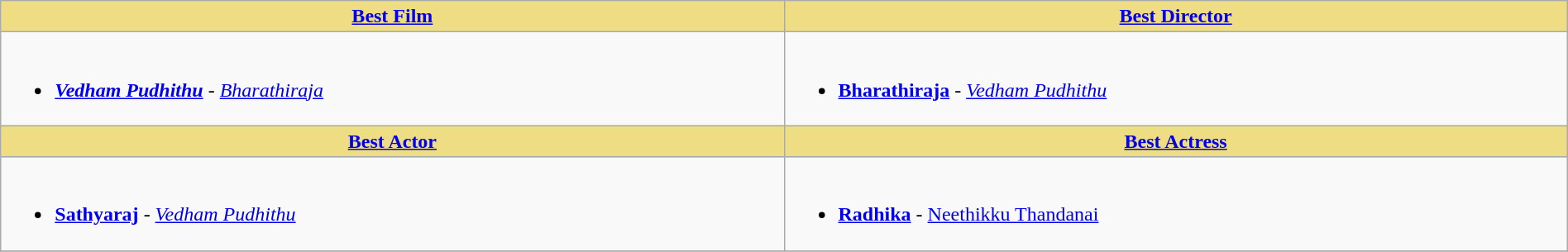<table class="wikitable" width=100% |>
<tr>
<th !  style="background:#eedd82; text-align:center; width:50%;"><a href='#'>Best Film</a></th>
<th !  style="background:#eedd82; text-align:center; width:50%;"><a href='#'>Best Director</a></th>
</tr>
<tr>
<td valign="top"><br><ul><li><strong><em><a href='#'>Vedham Pudhithu</a></em></strong> - <em><a href='#'>Bharathiraja</a></em></li></ul></td>
<td valign="top"><br><ul><li><strong><a href='#'>Bharathiraja</a></strong> - <em><a href='#'>Vedham Pudhithu</a></em></li></ul></td>
</tr>
<tr>
<th !  style="background:#eedd82; text-align:center; width:50%;"><a href='#'>Best Actor</a></th>
<th !  style="background:#eedd82; text-align:center; width:50%;"><a href='#'>Best Actress</a></th>
</tr>
<tr>
<td valign="top"><br><ul><li><strong><a href='#'>Sathyaraj</a></strong> - <em><a href='#'>Vedham Pudhithu</a></em></li></ul></td>
<td valign="top"><br><ul><li><strong><a href='#'>Radhika</a></strong> - <a href='#'>Neethikku Thandanai</a></li></ul></td>
</tr>
<tr>
</tr>
</table>
